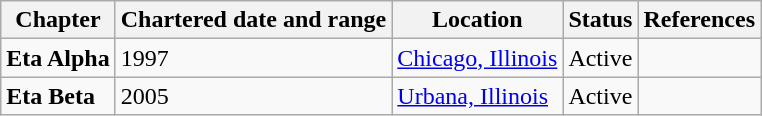<table class="wikitable sortable">
<tr>
<th>Chapter</th>
<th>Chartered date and range</th>
<th>Location</th>
<th>Status</th>
<th>References</th>
</tr>
<tr>
<td><strong>Eta Alpha</strong></td>
<td>1997</td>
<td><a href='#'>Chicago, Illinois</a></td>
<td>Active</td>
<td></td>
</tr>
<tr>
<td><strong>Eta Beta</strong></td>
<td>2005</td>
<td><a href='#'>Urbana, Illinois</a></td>
<td>Active</td>
<td></td>
</tr>
</table>
